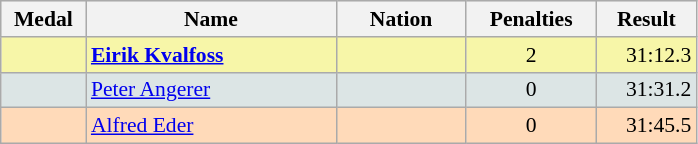<table class=wikitable style="border:1px solid #AAAAAA;font-size:90%">
<tr bgcolor="#E4E4E4">
<th style="border-bottom:1px solid #AAAAAA" width=50>Medal</th>
<th style="border-bottom:1px solid #AAAAAA" width=160>Name</th>
<th style="border-bottom:1px solid #AAAAAA" width=80>Nation</th>
<th style="border-bottom:1px solid #AAAAAA" width=80>Penalties</th>
<th style="border-bottom:1px solid #AAAAAA" width=60>Result</th>
</tr>
<tr bgcolor="#F7F6A8">
<td align="center"></td>
<td><strong><a href='#'>Eirik Kvalfoss</a></strong></td>
<td align="center"></td>
<td align="center">2</td>
<td align="right">31:12.3</td>
</tr>
<tr bgcolor="#DCE5E5">
<td align="center"></td>
<td><a href='#'>Peter Angerer</a></td>
<td align="center"></td>
<td align="center">0</td>
<td align="right">31:31.2</td>
</tr>
<tr bgcolor="#FFDAB9">
<td align="center"></td>
<td><a href='#'>Alfred Eder</a></td>
<td align="center"></td>
<td align="center">0</td>
<td align="right">31:45.5</td>
</tr>
</table>
